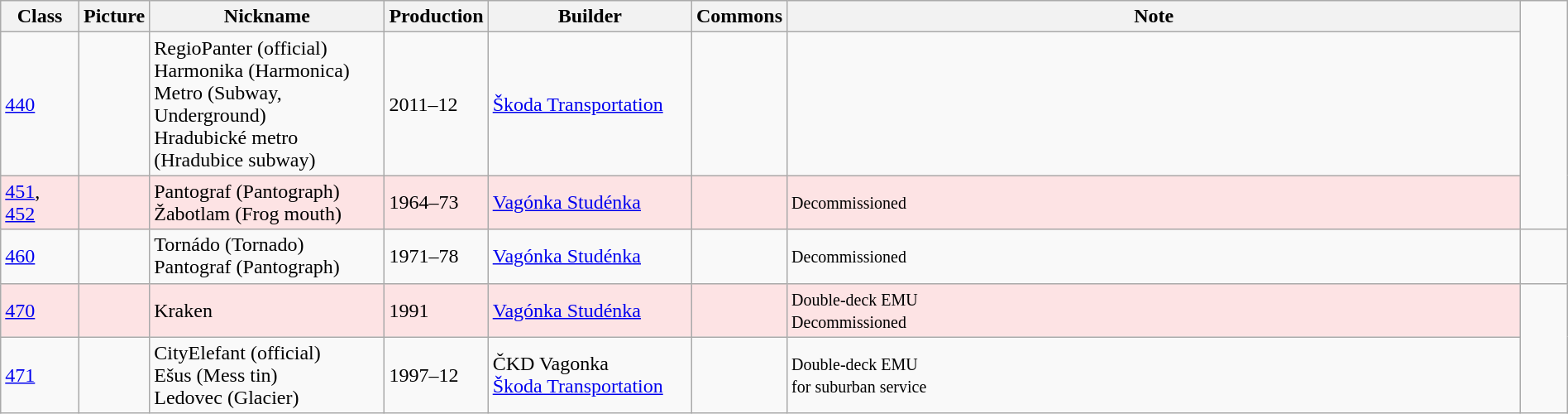<table class="wikitable" border="1" width="100%">
<tr>
<th width="5%">Class</th>
<th width="1%">Picture</th>
<th width="15%">Nickname</th>
<th width="6%">Production</th>
<th width="13%">Builder</th>
<th width="1%">Commons</th>
<th>Note</th>
</tr>
<tr>
<td><a href='#'>440</a></td>
<td></td>
<td>RegioPanter (official) <br> Harmonika (Harmonica)<br> Metro (Subway, Underground)<br>Hradubické metro (Hradubice subway)</td>
<td>2011–12</td>
<td><a href='#'>Škoda Transportation</a></td>
<td></td>
<td></td>
</tr>
<tr style="background-color: #FDE3E4;">
<td><a href='#'>451</a>, <a href='#'>452</a></td>
<td></td>
<td>Pantograf (Pantograph)<br>Žabotlam (Frog mouth)</td>
<td>1964–73</td>
<td><a href='#'>Vagónka Studénka</a></td>
<td></td>
<td><small> <span>Decommissioned</span> </small></td>
</tr>
<tr>
<td><a href='#'>460</a></td>
<td></td>
<td>Tornádo (Tornado)<br>Pantograf (Pantograph)</td>
<td>1971–78</td>
<td><a href='#'>Vagónka Studénka</a></td>
<td></td>
<td><small> <span>Decommissioned</span> </small></td>
<td></td>
</tr>
<tr style="background-color: #FDE3E4;">
<td><a href='#'>470</a></td>
<td></td>
<td>Kraken</td>
<td>1991</td>
<td><a href='#'>Vagónka Studénka</a></td>
<td></td>
<td><small> Double-deck EMU <br> <span>Decommissioned</span> </small></td>
</tr>
<tr>
<td><a href='#'>471</a></td>
<td></td>
<td>CityElefant (official)<br>Ešus (Mess tin)<br>Ledovec (Glacier)</td>
<td>1997–12</td>
<td>ČKD Vagonka <br> <a href='#'>Škoda Transportation</a></td>
<td></td>
<td><small> Double-deck EMU <br> for suburban service </small></td>
</tr>
</table>
